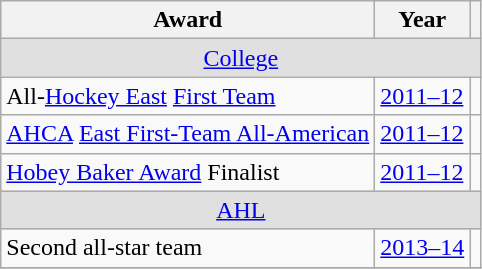<table class="wikitable">
<tr>
<th>Award</th>
<th>Year</th>
<th></th>
</tr>
<tr ALIGN="center" bgcolor="#e0e0e0">
<td colspan="3"><a href='#'>College</a></td>
</tr>
<tr>
<td>All-<a href='#'>Hockey East</a> <a href='#'>First Team</a></td>
<td><a href='#'>2011–12</a></td>
<td></td>
</tr>
<tr>
<td><a href='#'>AHCA</a> <a href='#'>East First-Team All-American</a></td>
<td><a href='#'>2011–12</a></td>
<td></td>
</tr>
<tr>
<td><a href='#'>Hobey Baker Award</a> Finalist</td>
<td><a href='#'>2011–12</a></td>
<td></td>
</tr>
<tr ALIGN="center" bgcolor="#e0e0e0">
<td colspan="3"><a href='#'>AHL</a></td>
</tr>
<tr>
<td>Second all-star team</td>
<td><a href='#'>2013–14</a></td>
<td></td>
</tr>
<tr>
</tr>
</table>
